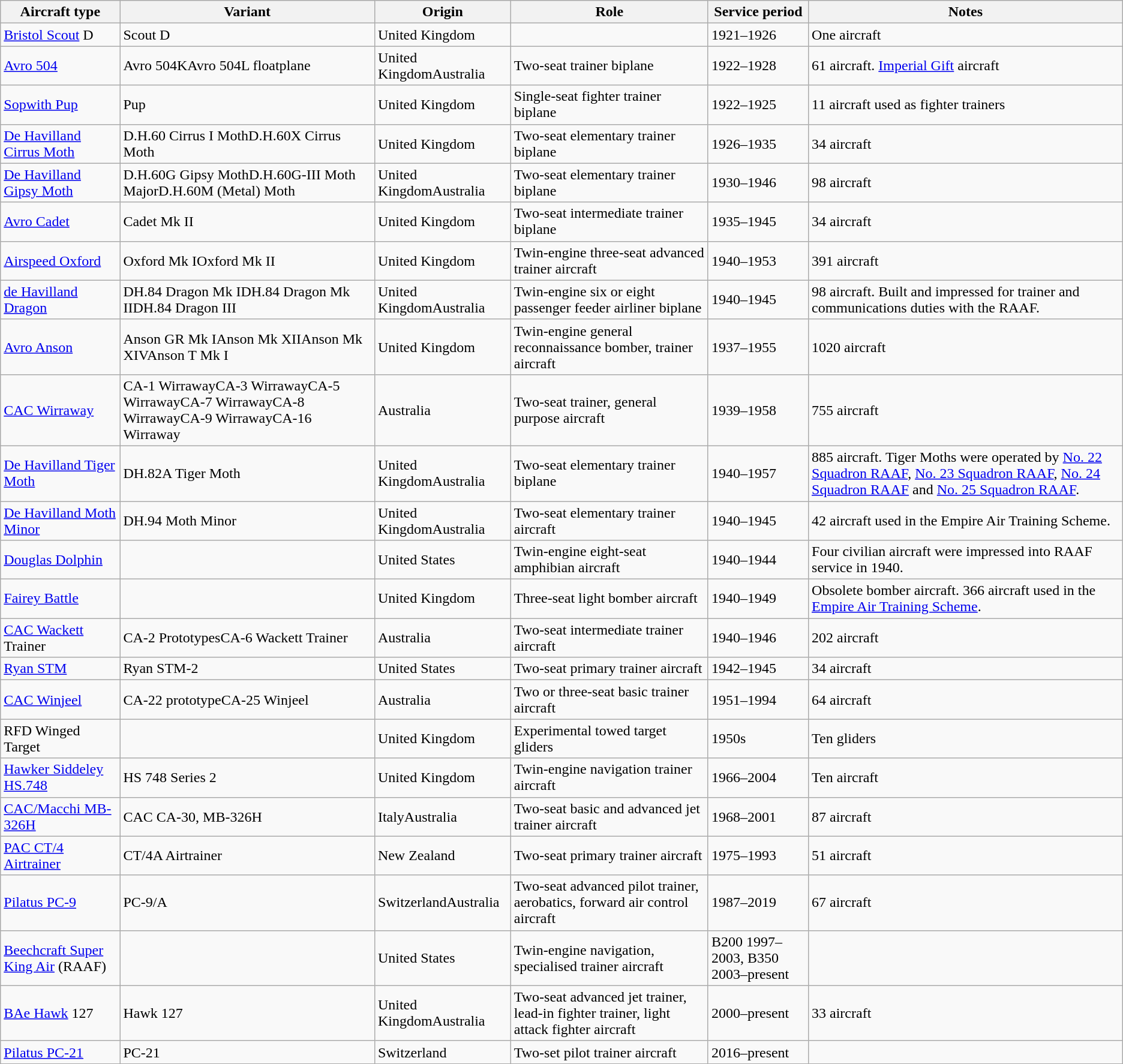<table class="wikitable sortable">
<tr>
<th>Aircraft type</th>
<th>Variant</th>
<th>Origin</th>
<th>Role</th>
<th>Service period</th>
<th>Notes</th>
</tr>
<tr>
<td><a href='#'>Bristol Scout</a> D</td>
<td>Scout D</td>
<td>United Kingdom</td>
<td></td>
<td>1921–1926</td>
<td>One aircraft</td>
</tr>
<tr>
<td><a href='#'>Avro 504</a></td>
<td>Avro 504KAvro 504L floatplane</td>
<td>United KingdomAustralia</td>
<td>Two-seat trainer biplane</td>
<td>1922–1928</td>
<td>61 aircraft. <a href='#'>Imperial Gift</a> aircraft</td>
</tr>
<tr>
<td><a href='#'>Sopwith Pup</a></td>
<td>Pup</td>
<td>United Kingdom</td>
<td>Single-seat fighter trainer biplane</td>
<td>1922–1925</td>
<td>11 aircraft used as fighter trainers</td>
</tr>
<tr>
<td><a href='#'>De Havilland Cirrus Moth</a></td>
<td>D.H.60 Cirrus I MothD.H.60X Cirrus Moth</td>
<td>United Kingdom</td>
<td>Two-seat elementary trainer biplane</td>
<td>1926–1935</td>
<td>34 aircraft</td>
</tr>
<tr>
<td><a href='#'>De Havilland Gipsy Moth</a></td>
<td>D.H.60G Gipsy MothD.H.60G-III Moth MajorD.H.60M (Metal) Moth</td>
<td>United KingdomAustralia</td>
<td>Two-seat elementary trainer biplane</td>
<td>1930–1946</td>
<td>98 aircraft</td>
</tr>
<tr>
<td><a href='#'>Avro Cadet</a></td>
<td>Cadet Mk II</td>
<td>United Kingdom</td>
<td>Two-seat intermediate trainer biplane</td>
<td>1935–1945</td>
<td>34 aircraft</td>
</tr>
<tr>
<td><a href='#'>Airspeed Oxford</a></td>
<td>Oxford Mk IOxford Mk II</td>
<td>United Kingdom</td>
<td>Twin-engine three-seat advanced trainer aircraft</td>
<td>1940–1953</td>
<td>391 aircraft</td>
</tr>
<tr>
<td><a href='#'>de Havilland Dragon</a></td>
<td>DH.84 Dragon Mk IDH.84 Dragon Mk IIDH.84 Dragon III</td>
<td>United KingdomAustralia</td>
<td>Twin-engine six or eight passenger feeder airliner biplane</td>
<td>1940–1945</td>
<td>98 aircraft. Built and impressed for trainer and communications duties with the RAAF.</td>
</tr>
<tr>
<td><a href='#'>Avro Anson</a></td>
<td>Anson GR Mk IAnson Mk XIIAnson Mk XIVAnson T Mk I</td>
<td>United Kingdom</td>
<td>Twin-engine general reconnaissance bomber, trainer aircraft</td>
<td>1937–1955</td>
<td>1020 aircraft</td>
</tr>
<tr>
<td><a href='#'>CAC Wirraway</a></td>
<td>CA-1 WirrawayCA-3 WirrawayCA-5 WirrawayCA-7 WirrawayCA-8 WirrawayCA-9 WirrawayCA-16 Wirraway</td>
<td>Australia</td>
<td>Two-seat trainer, general purpose aircraft</td>
<td>1939–1958</td>
<td>755 aircraft</td>
</tr>
<tr>
<td><a href='#'>De Havilland Tiger Moth</a></td>
<td>DH.82A Tiger Moth</td>
<td>United KingdomAustralia</td>
<td>Two-seat elementary trainer biplane</td>
<td>1940–1957</td>
<td>885 aircraft. Tiger Moths were operated by <a href='#'>No. 22 Squadron RAAF</a>, <a href='#'>No. 23 Squadron RAAF</a>, <a href='#'>No. 24 Squadron RAAF</a> and <a href='#'>No. 25 Squadron RAAF</a>.</td>
</tr>
<tr>
<td><a href='#'>De Havilland Moth Minor</a></td>
<td>DH.94 Moth Minor</td>
<td>United KingdomAustralia</td>
<td>Two-seat elementary trainer aircraft</td>
<td>1940–1945</td>
<td>42 aircraft used in the Empire Air Training Scheme.</td>
</tr>
<tr>
<td><a href='#'>Douglas Dolphin</a></td>
<td></td>
<td>United States</td>
<td>Twin-engine eight-seat amphibian aircraft</td>
<td>1940–1944</td>
<td>Four civilian aircraft were impressed into RAAF service in 1940.</td>
</tr>
<tr>
<td><a href='#'>Fairey Battle</a></td>
<td></td>
<td>United Kingdom</td>
<td>Three-seat light bomber aircraft</td>
<td>1940–1949</td>
<td>Obsolete bomber aircraft. 366 aircraft used in the <a href='#'>Empire Air Training Scheme</a>.</td>
</tr>
<tr>
<td><a href='#'>CAC Wackett</a> Trainer</td>
<td>CA-2 PrototypesCA-6 Wackett Trainer</td>
<td>Australia</td>
<td>Two-seat intermediate trainer aircraft</td>
<td>1940–1946</td>
<td>202 aircraft</td>
</tr>
<tr>
<td><a href='#'>Ryan STM</a></td>
<td>Ryan STM-2</td>
<td>United States</td>
<td>Two-seat primary trainer aircraft</td>
<td>1942–1945</td>
<td>34 aircraft</td>
</tr>
<tr>
<td><a href='#'>CAC Winjeel</a></td>
<td>CA-22 prototypeCA-25 Winjeel</td>
<td>Australia</td>
<td>Two or three-seat basic trainer aircraft</td>
<td>1951–1994</td>
<td>64 aircraft</td>
</tr>
<tr>
<td>RFD Winged Target</td>
<td></td>
<td>United Kingdom</td>
<td>Experimental towed target gliders</td>
<td>1950s</td>
<td>Ten gliders</td>
</tr>
<tr>
<td><a href='#'>Hawker Siddeley HS.748</a></td>
<td>HS 748 Series 2</td>
<td>United Kingdom</td>
<td>Twin-engine navigation trainer aircraft</td>
<td>1966–2004</td>
<td>Ten aircraft</td>
</tr>
<tr>
<td><a href='#'>CAC/Macchi MB-326H</a></td>
<td>CAC CA-30, MB-326H</td>
<td>ItalyAustralia</td>
<td>Two-seat basic and advanced jet trainer aircraft</td>
<td>1968–2001</td>
<td>87 aircraft</td>
</tr>
<tr>
<td><a href='#'>PAC CT/4 Airtrainer</a></td>
<td>CT/4A Airtrainer</td>
<td>New Zealand</td>
<td>Two-seat primary trainer aircraft</td>
<td>1975–1993</td>
<td>51 aircraft</td>
</tr>
<tr>
<td><a href='#'>Pilatus PC-9</a></td>
<td>PC-9/A</td>
<td>SwitzerlandAustralia</td>
<td>Two-seat advanced pilot trainer, aerobatics, forward air control aircraft</td>
<td>1987–2019</td>
<td>67 aircraft</td>
</tr>
<tr>
<td><a href='#'>Beechcraft Super King Air</a> (RAAF)</td>
<td></td>
<td>United States</td>
<td>Twin-engine navigation, specialised trainer aircraft</td>
<td>B200 1997–2003, B350 2003–present</td>
<td></td>
</tr>
<tr>
<td><a href='#'>BAe Hawk</a> 127</td>
<td>Hawk 127</td>
<td>United KingdomAustralia</td>
<td>Two-seat advanced jet trainer, lead-in fighter trainer, light attack fighter aircraft</td>
<td>2000–present</td>
<td>33 aircraft</td>
</tr>
<tr>
<td><a href='#'>Pilatus PC-21</a></td>
<td>PC-21</td>
<td>Switzerland</td>
<td>Two-set pilot trainer aircraft</td>
<td>2016–present</td>
<td></td>
</tr>
</table>
